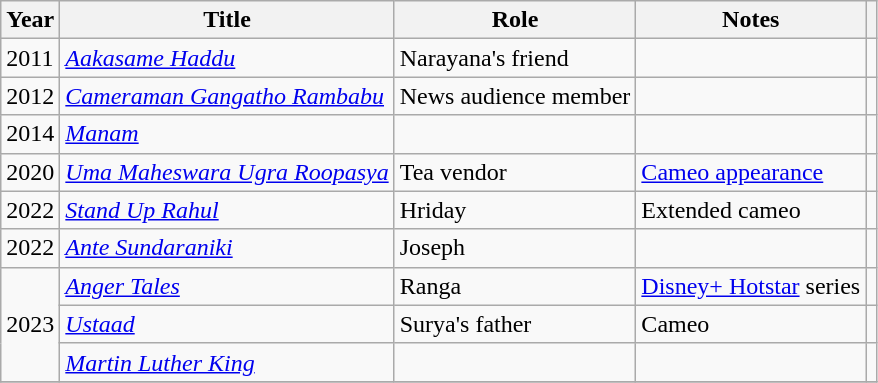<table class="wikitable sortable plainrowheaders">
<tr>
<th scope="col">Year</th>
<th scope="col">Title</th>
<th scope="col">Role</th>
<th scope="col" class="unsortable">Notes</th>
<th scope="col" class="unsortable"></th>
</tr>
<tr>
<td>2011</td>
<td><em><a href='#'>Aakasame Haddu</a></em></td>
<td>Narayana's friend</td>
<td></td>
<td></td>
</tr>
<tr>
<td>2012</td>
<td><em><a href='#'>Cameraman Gangatho Rambabu</a></em></td>
<td>News audience member</td>
<td></td>
<td></td>
</tr>
<tr>
<td>2014</td>
<td><em><a href='#'>Manam</a></em></td>
<td></td>
<td></td>
<td></td>
</tr>
<tr>
<td>2020</td>
<td><em><a href='#'>Uma Maheswara Ugra Roopasya</a></em></td>
<td>Tea vendor</td>
<td><a href='#'>Cameo appearance</a></td>
<td></td>
</tr>
<tr>
<td>2022</td>
<td><em><a href='#'>Stand Up Rahul</a></em></td>
<td>Hriday</td>
<td>Extended cameo</td>
<td></td>
</tr>
<tr>
<td>2022</td>
<td><em><a href='#'>Ante Sundaraniki</a></em></td>
<td>Joseph</td>
<td></td>
<td></td>
</tr>
<tr>
<td rowspan="3">2023</td>
<td><em><a href='#'>Anger Tales</a></em></td>
<td>Ranga</td>
<td><a href='#'>Disney+ Hotstar</a> series</td>
<td></td>
</tr>
<tr>
<td><em><a href='#'>Ustaad</a></em></td>
<td>Surya's father</td>
<td>Cameo</td>
<td></td>
</tr>
<tr>
<td><em><a href='#'>Martin Luther King</a></em></td>
<td></td>
<td></td>
<td></td>
</tr>
<tr>
</tr>
</table>
